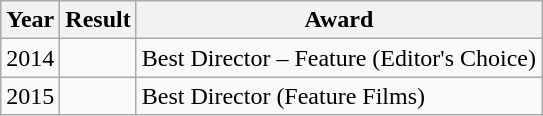<table class="wikitable">
<tr>
<th>Year</th>
<th>Result</th>
<th>Award</th>
</tr>
<tr>
<td>2014</td>
<td></td>
<td>Best Director – Feature (Editor's Choice)</td>
</tr>
<tr>
<td>2015</td>
<td></td>
<td>Best Director (Feature Films)</td>
</tr>
</table>
